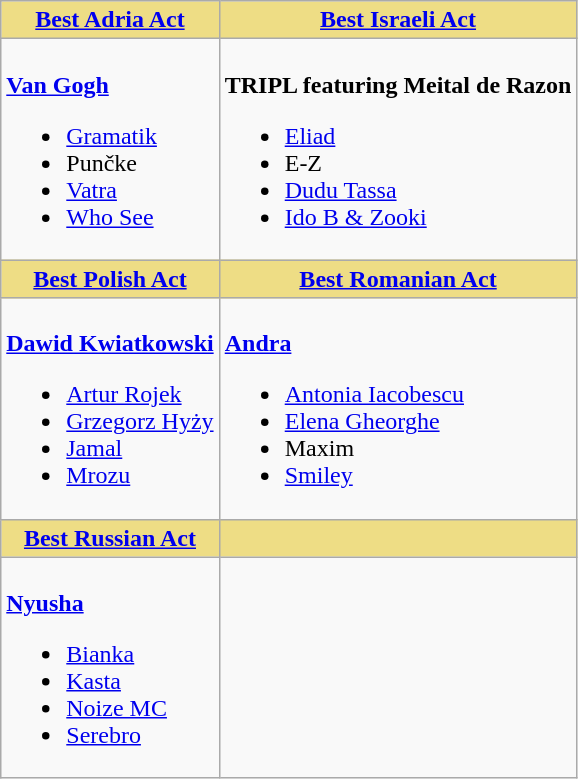<table class=wikitable style="width=100%">
<tr>
<th style="background:#EEDD85; width=50%"><a href='#'>Best Adria Act</a></th>
<th style="background:#EEDD85; width=50%"><a href='#'>Best Israeli Act</a></th>
</tr>
<tr>
<td valign="top"><br><strong><a href='#'>Van Gogh</a></strong><ul><li><a href='#'>Gramatik</a></li><li>Punčke</li><li><a href='#'>Vatra</a></li><li><a href='#'>Who See</a></li></ul></td>
<td valign="top"><br><strong>TRIPL featuring Meital de Razon</strong><ul><li><a href='#'>Eliad</a></li><li>E-Z</li><li><a href='#'>Dudu Tassa</a></li><li><a href='#'>Ido B & Zooki</a></li></ul></td>
</tr>
<tr>
<th style="background:#EEDD85; width=50%"><a href='#'>Best Polish Act</a></th>
<th style="background:#EEDD85; width=50%"><a href='#'>Best Romanian Act</a></th>
</tr>
<tr>
<td valign="top"><br><strong><a href='#'>Dawid Kwiatkowski</a></strong><ul><li><a href='#'>Artur Rojek</a></li><li><a href='#'>Grzegorz Hyży</a></li><li><a href='#'>Jamal</a></li><li><a href='#'>Mrozu</a></li></ul></td>
<td valign="top"><br><strong><a href='#'>Andra</a></strong><ul><li><a href='#'>Antonia Iacobescu</a></li><li><a href='#'>Elena Gheorghe</a></li><li>Maxim</li><li><a href='#'>Smiley</a></li></ul></td>
</tr>
<tr>
<th style="background:#EEDD85; width=50%"><a href='#'>Best Russian Act</a></th>
<th style="background:#EEDD85; width=50%"></th>
</tr>
<tr>
<td valign="top"><br><strong><a href='#'>Nyusha</a></strong><ul><li><a href='#'>Bianka</a></li><li><a href='#'>Kasta</a></li><li><a href='#'>Noize MC</a></li><li><a href='#'>Serebro</a></li></ul></td>
<td valign="top"></td>
</tr>
</table>
